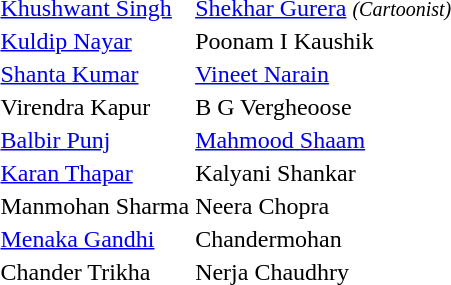<table>
<tr>
<td><a href='#'>Khushwant Singh</a></td>
<td><a href='#'>Shekhar Gurera</a> <small><em>(Cartoonist)</em></small> </td>
</tr>
<tr>
<td><a href='#'>Kuldip Nayar</a></td>
<td>Poonam I Kaushik</td>
</tr>
<tr>
<td><a href='#'>Shanta Kumar</a></td>
<td><a href='#'>Vineet Narain</a></td>
</tr>
<tr>
<td>Virendra Kapur</td>
<td>B G Vergheoose</td>
</tr>
<tr>
<td><a href='#'>Balbir Punj</a></td>
<td><a href='#'>Mahmood Shaam</a></td>
</tr>
<tr>
<td><a href='#'>Karan Thapar</a></td>
<td>Kalyani Shankar</td>
</tr>
<tr>
<td>Manmohan Sharma</td>
<td>Neera Chopra</td>
</tr>
<tr>
<td><a href='#'>Menaka Gandhi</a></td>
<td>Chandermohan</td>
</tr>
<tr>
<td>Chander Trikha</td>
<td>Nerja Chaudhry</td>
</tr>
<tr>
</tr>
</table>
